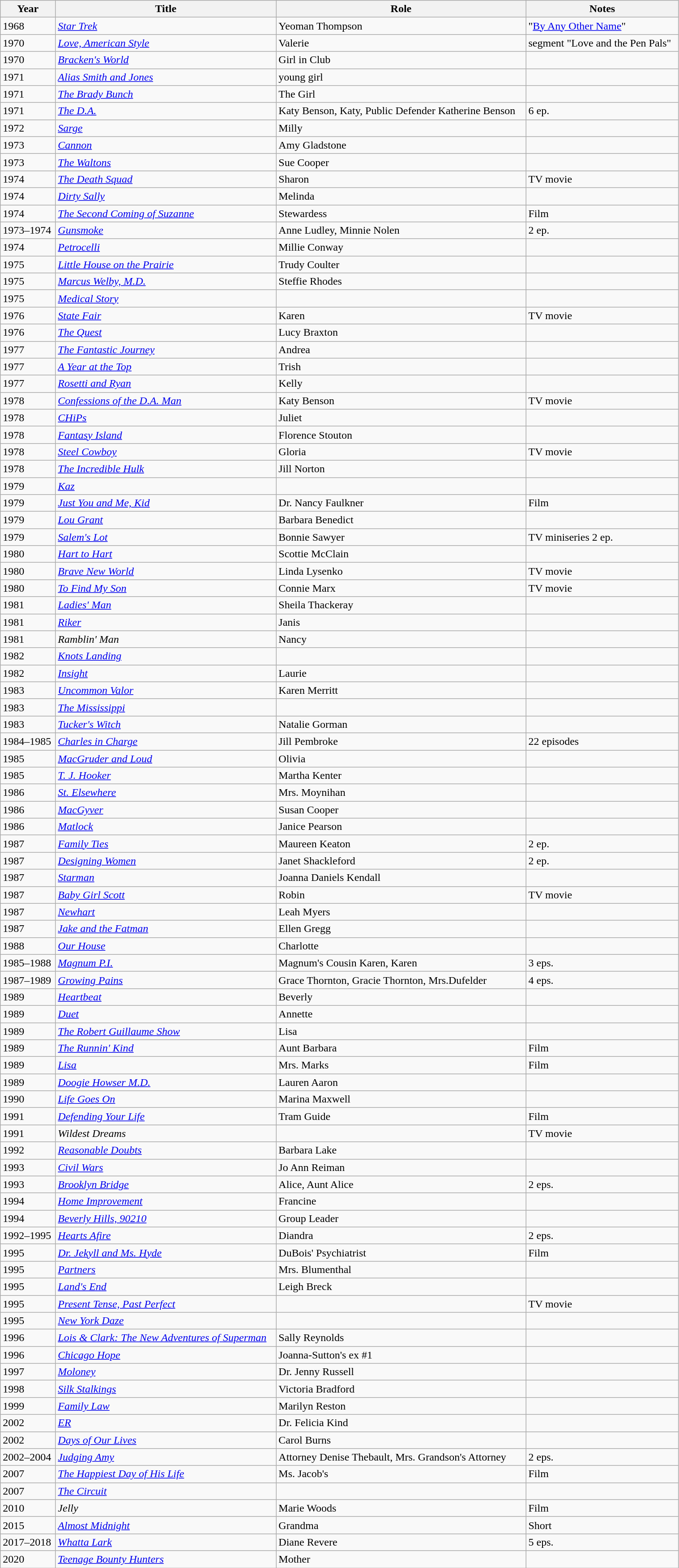<table class="wikitable sortable" width="80%">
<tr>
<th>Year</th>
<th>Title</th>
<th>Role</th>
<th>Notes</th>
</tr>
<tr>
<td rowspan"2">1968</td>
<td><em><a href='#'>Star Trek</a></em></td>
<td>Yeoman Thompson</td>
<td>"<a href='#'>By Any Other Name</a>"</td>
</tr>
<tr>
<td rowspan "2">1970</td>
<td><em><a href='#'>Love, American Style</a></em></td>
<td>Valerie</td>
<td>segment "Love and the Pen Pals"</td>
</tr>
<tr>
<td rowspan "2">1970</td>
<td><em><a href='#'>Bracken's World</a></em></td>
<td>Girl in Club</td>
<td></td>
</tr>
<tr>
<td rowspan "2">1971</td>
<td><em><a href='#'>Alias Smith and Jones</a></em></td>
<td>young girl</td>
<td></td>
</tr>
<tr>
<td rowspan "2">1971</td>
<td><em><a href='#'>The Brady Bunch</a></em></td>
<td>The Girl</td>
<td></td>
</tr>
<tr>
<td rowspan "2">1971</td>
<td><em><a href='#'>The D.A.</a></em></td>
<td>Katy Benson, Katy, Public Defender Katherine Benson</td>
<td>6 ep.</td>
</tr>
<tr>
<td rowspan "2">1972</td>
<td><em><a href='#'>Sarge</a></em></td>
<td>Milly</td>
<td></td>
</tr>
<tr>
<td rowspan "2">1973</td>
<td><em><a href='#'>Cannon</a></em></td>
<td>Amy Gladstone</td>
<td></td>
</tr>
<tr>
<td rowspan "2">1973</td>
<td><em><a href='#'>The Waltons</a></em></td>
<td>Sue Cooper</td>
<td></td>
</tr>
<tr>
<td rowspan "2">1974</td>
<td><em><a href='#'>The Death Squad</a></em></td>
<td>Sharon</td>
<td>TV movie</td>
</tr>
<tr>
<td rowspan "2">1974</td>
<td><em><a href='#'>Dirty Sally</a></em></td>
<td>Melinda</td>
<td></td>
</tr>
<tr>
<td rowspan "2">1974</td>
<td><em><a href='#'>The Second Coming of Suzanne</a></em></td>
<td>Stewardess</td>
<td>Film</td>
</tr>
<tr>
<td rowspan "2">1973–1974</td>
<td><em><a href='#'>Gunsmoke</a></em></td>
<td>Anne Ludley, Minnie Nolen</td>
<td>2 ep.</td>
</tr>
<tr>
<td rowspan "2">1974</td>
<td><em><a href='#'>Petrocelli</a></em></td>
<td>Millie Conway</td>
<td></td>
</tr>
<tr>
<td rowspan "2">1975</td>
<td><em><a href='#'>Little House on the Prairie</a></em></td>
<td>Trudy Coulter</td>
<td></td>
</tr>
<tr>
<td rowspan "2">1975</td>
<td><em><a href='#'>Marcus Welby, M.D.</a></em></td>
<td>Steffie Rhodes</td>
<td></td>
</tr>
<tr>
<td rowspan "2">1975</td>
<td><em><a href='#'>Medical Story</a></em></td>
<td></td>
<td></td>
</tr>
<tr>
<td rowspan "2">1976</td>
<td><em><a href='#'>State Fair</a></em></td>
<td>Karen</td>
<td>TV movie</td>
</tr>
<tr>
<td rowspan "2">1976</td>
<td><em><a href='#'>The Quest</a></em></td>
<td>Lucy Braxton</td>
<td></td>
</tr>
<tr>
<td rowspan "2">1977</td>
<td><em><a href='#'>The Fantastic Journey</a></em></td>
<td>Andrea</td>
<td></td>
</tr>
<tr>
<td rowspan "2">1977</td>
<td><em><a href='#'>A Year at the Top</a></em></td>
<td>Trish</td>
<td></td>
</tr>
<tr>
<td rowspan "2">1977</td>
<td><em><a href='#'>Rosetti and Ryan</a></em></td>
<td>Kelly</td>
<td></td>
</tr>
<tr>
<td rowspan "2">1978</td>
<td><em><a href='#'>Confessions of the D.A. Man</a></em></td>
<td>Katy Benson</td>
<td>TV movie</td>
</tr>
<tr>
<td rowspan "2">1978</td>
<td><em><a href='#'>CHiPs</a></em></td>
<td>Juliet</td>
<td></td>
</tr>
<tr>
<td rowspan "2">1978</td>
<td><em><a href='#'>Fantasy Island</a></em></td>
<td>Florence Stouton</td>
<td></td>
</tr>
<tr>
<td rowspan "2">1978</td>
<td><em><a href='#'>Steel Cowboy</a></em></td>
<td>Gloria</td>
<td>TV movie</td>
</tr>
<tr>
<td rowspan "2">1978</td>
<td><em><a href='#'>The Incredible Hulk</a></em></td>
<td>Jill Norton</td>
<td></td>
</tr>
<tr>
<td rowspan "2">1979</td>
<td><em><a href='#'>Kaz</a></em></td>
<td></td>
<td></td>
</tr>
<tr>
<td rowspan "2">1979</td>
<td><em><a href='#'>Just You and Me, Kid</a></em></td>
<td>Dr. Nancy Faulkner</td>
<td>Film</td>
</tr>
<tr>
<td rowspan "2">1979</td>
<td><em><a href='#'>Lou Grant</a></em></td>
<td>Barbara Benedict</td>
<td></td>
</tr>
<tr>
<td rowspan "2">1979</td>
<td><em><a href='#'>Salem's Lot</a></em></td>
<td>Bonnie Sawyer</td>
<td>TV miniseries 2 ep.</td>
</tr>
<tr>
<td rowspan "2">1980</td>
<td><em><a href='#'>Hart to Hart</a></em></td>
<td>Scottie McClain</td>
<td></td>
</tr>
<tr>
<td rowspan "2">1980</td>
<td><em><a href='#'>Brave New World</a></em></td>
<td>Linda Lysenko</td>
<td>TV movie</td>
</tr>
<tr>
<td rowspan "2">1980</td>
<td><em><a href='#'>To Find My Son</a></em></td>
<td>Connie Marx</td>
<td>TV movie</td>
</tr>
<tr>
<td rowspan "2">1981</td>
<td><em><a href='#'>Ladies' Man</a></em></td>
<td>Sheila Thackeray</td>
<td></td>
</tr>
<tr>
<td rowspan "2">1981</td>
<td><em><a href='#'>Riker</a></em></td>
<td>Janis</td>
<td></td>
</tr>
<tr>
<td rowspan "2">1981</td>
<td><em>Ramblin' Man</em></td>
<td>Nancy</td>
<td></td>
</tr>
<tr>
<td rowspan "2">1982</td>
<td><em><a href='#'>Knots Landing</a></em></td>
<td></td>
</tr>
<tr>
<td rowspan "2">1982</td>
<td><em><a href='#'>Insight</a></em></td>
<td>Laurie</td>
<td></td>
</tr>
<tr>
<td rowspan "2">1983</td>
<td><em><a href='#'>Uncommon Valor</a></em></td>
<td>Karen Merritt</td>
<td></td>
</tr>
<tr>
<td rowspan "2">1983</td>
<td><em><a href='#'>The Mississippi</a></em></td>
<td></td>
<td></td>
</tr>
<tr>
<td rowspan "2">1983</td>
<td><em><a href='#'>Tucker's Witch</a></em></td>
<td>Natalie Gorman</td>
<td></td>
</tr>
<tr>
<td rowspan "2">1984–1985</td>
<td><em><a href='#'>Charles in Charge</a></em></td>
<td>Jill Pembroke</td>
<td>22 episodes</td>
</tr>
<tr>
<td rowspan "2">1985</td>
<td><em><a href='#'>MacGruder and Loud</a></em></td>
<td>Olivia</td>
<td></td>
</tr>
<tr>
<td rowspan"2">1985</td>
<td><em><a href='#'>T. J. Hooker</a></em></td>
<td>Martha Kenter</td>
<td></td>
</tr>
<tr>
<td rowspan"2">1986</td>
<td><em><a href='#'>St. Elsewhere</a></em></td>
<td>Mrs. Moynihan</td>
<td></td>
</tr>
<tr>
<td rowspan "2">1986</td>
<td><em><a href='#'>MacGyver</a></em></td>
<td>Susan Cooper</td>
<td></td>
</tr>
<tr>
<td rowspan "2">1986</td>
<td><em><a href='#'>Matlock</a></em></td>
<td>Janice Pearson</td>
<td></td>
</tr>
<tr>
<td rowspan "2">1987</td>
<td><em><a href='#'>Family Ties</a></em></td>
<td>Maureen Keaton</td>
<td>2 ep.</td>
</tr>
<tr>
<td rowspan "2">1987</td>
<td><em><a href='#'>Designing Women</a></em></td>
<td>Janet Shackleford</td>
<td>2 ep.</td>
</tr>
<tr>
<td rowspan "2">1987</td>
<td><em><a href='#'>Starman</a></em></td>
<td>Joanna Daniels Kendall</td>
<td></td>
</tr>
<tr>
<td rowspan "2">1987</td>
<td><em><a href='#'>Baby Girl Scott</a></em></td>
<td>Robin</td>
<td>TV movie</td>
</tr>
<tr>
<td rowspan "2">1987</td>
<td><em><a href='#'>Newhart</a></em></td>
<td>Leah Myers</td>
<td></td>
</tr>
<tr>
<td rowspan "2">1987</td>
<td><em><a href='#'>Jake and the Fatman</a></em></td>
<td>Ellen Gregg</td>
<td></td>
</tr>
<tr>
<td rowspan "2">1988</td>
<td><em><a href='#'>Our House</a></em></td>
<td>Charlotte</td>
<td></td>
</tr>
<tr>
<td rowspan "2">1985–1988</td>
<td><em><a href='#'>Magnum P.I.</a></em></td>
<td>Magnum's Cousin Karen, Karen</td>
<td>3 eps.</td>
</tr>
<tr>
<td rowspan "2">1987–1989</td>
<td><em><a href='#'>Growing Pains</a></em></td>
<td>Grace Thornton, Gracie Thornton, Mrs.Dufelder</td>
<td>4 eps.</td>
</tr>
<tr>
<td rowspan "2">1989</td>
<td><em><a href='#'>Heartbeat</a></em></td>
<td>Beverly</td>
<td></td>
</tr>
<tr>
<td rowspan "2">1989</td>
<td><em><a href='#'>Duet</a></em></td>
<td>Annette</td>
<td></td>
</tr>
<tr>
<td rowspan "2">1989</td>
<td><em><a href='#'>The Robert Guillaume Show</a></em></td>
<td>Lisa</td>
<td></td>
</tr>
<tr>
<td rowspan "2">1989</td>
<td><em><a href='#'>The Runnin' Kind</a></em></td>
<td>Aunt Barbara</td>
<td>Film</td>
</tr>
<tr>
<td rowspan "2">1989</td>
<td><em><a href='#'>Lisa</a></em></td>
<td>Mrs. Marks</td>
<td>Film</td>
</tr>
<tr>
<td rowspan "2">1989</td>
<td><em><a href='#'>Doogie Howser M.D.</a></em></td>
<td>Lauren Aaron</td>
<td></td>
</tr>
<tr>
<td rowspan"2">1990</td>
<td><em><a href='#'>Life Goes On</a></em></td>
<td>Marina Maxwell</td>
<td></td>
</tr>
<tr>
<td rowspan "2">1991</td>
<td><em><a href='#'>Defending Your Life</a></em></td>
<td>Tram Guide</td>
<td>Film</td>
</tr>
<tr>
<td rowspan "2">1991</td>
<td><em>Wildest Dreams</em></td>
<td></td>
<td>TV movie</td>
</tr>
<tr>
<td rowspan "2">1992</td>
<td><em><a href='#'>Reasonable Doubts</a></em></td>
<td>Barbara Lake</td>
<td></td>
</tr>
<tr>
<td rowspan"2">1993</td>
<td><em><a href='#'>Civil Wars</a></em></td>
<td>Jo Ann Reiman</td>
<td></td>
</tr>
<tr>
<td rowspan "2">1993</td>
<td><em><a href='#'>Brooklyn Bridge</a></em></td>
<td>Alice, Aunt Alice</td>
<td>2 eps.</td>
</tr>
<tr>
<td rowspan "2">1994</td>
<td><em><a href='#'>Home Improvement</a></em></td>
<td>Francine</td>
<td></td>
</tr>
<tr>
<td rowspan "2">1994</td>
<td><em><a href='#'>Beverly Hills, 90210</a></em></td>
<td>Group Leader</td>
<td></td>
</tr>
<tr>
<td rowspan "2">1992–1995</td>
<td><em><a href='#'>Hearts Afire</a></em></td>
<td>Diandra</td>
<td>2 eps.</td>
</tr>
<tr>
<td rowspan "2">1995</td>
<td><em><a href='#'>Dr. Jekyll and Ms. Hyde</a></em></td>
<td>DuBois' Psychiatrist</td>
<td>Film</td>
</tr>
<tr>
<td rowspan "2">1995</td>
<td><em><a href='#'>Partners</a></em></td>
<td>Mrs. Blumenthal</td>
<td></td>
</tr>
<tr>
<td rowspan "2">1995</td>
<td><em><a href='#'>Land's End</a></em></td>
<td>Leigh Breck</td>
<td></td>
</tr>
<tr>
<td rowspan "2">1995</td>
<td><em><a href='#'>Present Tense, Past Perfect</a></em></td>
<td></td>
<td>TV movie</td>
</tr>
<tr>
<td rowspan "2">1995</td>
<td><em><a href='#'>New York Daze</a></em></td>
<td></td>
<td></td>
</tr>
<tr>
<td rowspan "2">1996</td>
<td><em><a href='#'>Lois & Clark: The New Adventures of Superman</a></em></td>
<td>Sally Reynolds</td>
<td></td>
</tr>
<tr>
<td rowspan "2">1996</td>
<td><em><a href='#'>Chicago Hope</a></em></td>
<td>Joanna-Sutton's ex #1</td>
<td></td>
</tr>
<tr>
<td rowspan"2">1997</td>
<td><em><a href='#'>Moloney</a></em></td>
<td>Dr. Jenny Russell</td>
<td></td>
</tr>
<tr>
<td rowspan "2">1998</td>
<td><em><a href='#'>Silk Stalkings</a></em></td>
<td>Victoria Bradford</td>
<td></td>
</tr>
<tr>
<td rowspan "2">1999</td>
<td><em><a href='#'>Family Law</a></em></td>
<td>Marilyn Reston</td>
<td></td>
</tr>
<tr>
<td rowspan "2">2002</td>
<td><em><a href='#'>ER</a></em></td>
<td>Dr. Felicia Kind</td>
<td></td>
</tr>
<tr>
<td rowspan"2">2002</td>
<td><em><a href='#'>Days of Our Lives</a></em></td>
<td>Carol Burns</td>
<td></td>
</tr>
<tr>
<td rowspan "2">2002–2004</td>
<td><em><a href='#'>Judging Amy</a></em></td>
<td>Attorney Denise Thebault, Mrs. Grandson's Attorney</td>
<td>2 eps.</td>
</tr>
<tr>
<td rowspan "2">2007</td>
<td><em><a href='#'>The Happiest Day of His Life</a></em></td>
<td>Ms. Jacob's</td>
<td>Film</td>
</tr>
<tr>
<td rowspan "2">2007</td>
<td><em><a href='#'>The Circuit</a></em></td>
<td></td>
<td></td>
</tr>
<tr>
<td rowspan "2">2010</td>
<td><em>Jelly</em></td>
<td>Marie Woods</td>
<td>Film</td>
</tr>
<tr>
<td rowspan "2">2015</td>
<td><em><a href='#'>Almost Midnight</a></em></td>
<td>Grandma</td>
<td>Short</td>
</tr>
<tr>
<td rowspan "2">2017–2018</td>
<td><em><a href='#'>Whatta Lark</a></em></td>
<td>Diane Revere</td>
<td>5 eps.</td>
</tr>
<tr>
<td rowspan "2">2020</td>
<td><em><a href='#'>Teenage Bounty Hunters</a></em></td>
<td>Mother</td>
<td></td>
</tr>
</table>
